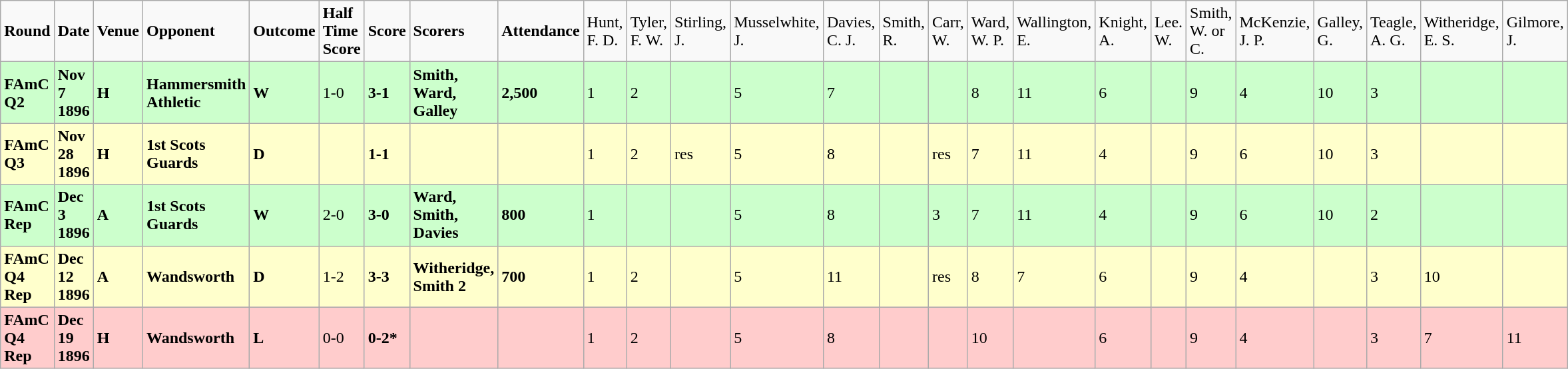<table class="wikitable">
<tr>
<td><strong>Round</strong></td>
<td><strong>Date</strong></td>
<td><strong>Venue</strong></td>
<td><strong>Opponent</strong></td>
<td><strong>Outcome</strong></td>
<td><strong>Half Time Score</strong></td>
<td><strong>Score</strong></td>
<td><strong>Scorers</strong></td>
<td><strong>Attendance</strong></td>
<td>Hunt, F. D.</td>
<td>Tyler, F. W.</td>
<td>Stirling, J.</td>
<td>Musselwhite, J.</td>
<td>Davies, C. J.</td>
<td>Smith, R.</td>
<td>Carr, W.</td>
<td>Ward, W. P.</td>
<td>Wallington, E.</td>
<td>Knight, A.</td>
<td>Lee. W.</td>
<td>Smith, W. or C.</td>
<td>McKenzie, J. P.</td>
<td>Galley, G.</td>
<td>Teagle, A. G.</td>
<td>Witheridge, E. S.</td>
<td>Gilmore, J.</td>
</tr>
<tr bgcolor="#CCFFCC">
<td><strong>FAmC Q2</strong></td>
<td><strong>Nov 7 1896</strong></td>
<td><strong>H</strong></td>
<td><strong>Hammersmith Athletic</strong></td>
<td><strong>W</strong></td>
<td>1-0</td>
<td><strong>3-1</strong></td>
<td><strong>Smith, Ward, Galley</strong></td>
<td><strong>2,500</strong></td>
<td>1</td>
<td>2</td>
<td></td>
<td>5</td>
<td>7</td>
<td></td>
<td></td>
<td>8</td>
<td>11</td>
<td>6</td>
<td></td>
<td>9</td>
<td>4</td>
<td>10</td>
<td>3</td>
<td></td>
<td></td>
</tr>
<tr bgcolor="#FFFFCC">
<td><strong>FAmC Q3</strong></td>
<td><strong>Nov 28 1896</strong></td>
<td><strong>H</strong></td>
<td><strong>1st Scots Guards</strong></td>
<td><strong>D</strong></td>
<td></td>
<td><strong>1-1</strong></td>
<td></td>
<td></td>
<td>1</td>
<td>2</td>
<td>res</td>
<td>5</td>
<td>8</td>
<td></td>
<td>res</td>
<td>7</td>
<td>11</td>
<td>4</td>
<td></td>
<td>9</td>
<td>6</td>
<td>10</td>
<td>3</td>
<td></td>
<td></td>
</tr>
<tr bgcolor="#CCFFCC">
<td><strong>FAmC Rep</strong></td>
<td><strong>Dec 3 1896</strong></td>
<td><strong>A</strong></td>
<td><strong>1st Scots Guards</strong></td>
<td><strong>W</strong></td>
<td>2-0</td>
<td><strong>3-0</strong></td>
<td><strong>Ward, Smith, Davies</strong></td>
<td><strong>800</strong></td>
<td>1</td>
<td></td>
<td></td>
<td>5</td>
<td>8</td>
<td></td>
<td>3</td>
<td>7</td>
<td>11</td>
<td>4</td>
<td></td>
<td>9</td>
<td>6</td>
<td>10</td>
<td>2</td>
<td></td>
<td></td>
</tr>
<tr bgcolor="#FFFFCC">
<td><strong>FAmC Q4 Rep</strong></td>
<td><strong>Dec 12 1896</strong></td>
<td><strong>A</strong></td>
<td><strong>Wandsworth</strong></td>
<td><strong>D</strong></td>
<td>1-2</td>
<td><strong>3-3</strong></td>
<td><strong>Witheridge, Smith 2</strong></td>
<td><strong>700</strong></td>
<td>1</td>
<td>2</td>
<td></td>
<td>5</td>
<td>11</td>
<td></td>
<td>res</td>
<td>8</td>
<td>7</td>
<td>6</td>
<td></td>
<td>9</td>
<td>4</td>
<td></td>
<td>3</td>
<td>10</td>
<td></td>
</tr>
<tr bgcolor="#FFCCCC">
<td><strong>FAmC Q4 Rep</strong></td>
<td><strong>Dec 19 1896</strong></td>
<td><strong>H</strong></td>
<td><strong>Wandsworth</strong></td>
<td><strong>L</strong></td>
<td>0-0</td>
<td><strong>0-2*</strong></td>
<td></td>
<td></td>
<td>1</td>
<td>2</td>
<td></td>
<td>5</td>
<td>8</td>
<td></td>
<td></td>
<td>10</td>
<td></td>
<td>6</td>
<td></td>
<td>9</td>
<td>4</td>
<td></td>
<td>3</td>
<td>7</td>
<td>11</td>
</tr>
</table>
